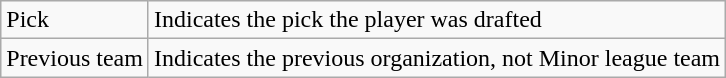<table class="wikitable" border="1">
<tr>
<td>Pick</td>
<td>Indicates the pick the player was drafted</td>
</tr>
<tr>
<td>Previous team</td>
<td>Indicates the previous organization, not Minor league team</td>
</tr>
</table>
